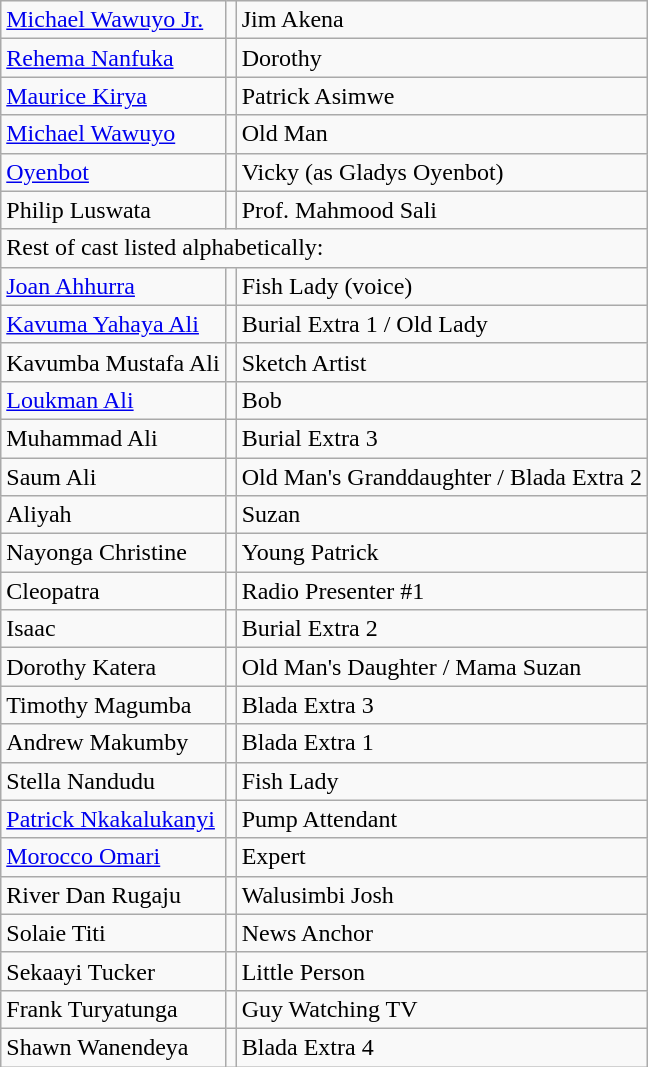<table class="wikitable">
<tr>
<td><a href='#'>Michael Wawuyo Jr.</a></td>
<td></td>
<td>Jim Akena</td>
</tr>
<tr>
<td><a href='#'>Rehema Nanfuka</a></td>
<td></td>
<td>Dorothy</td>
</tr>
<tr>
<td><a href='#'>Maurice Kirya</a></td>
<td></td>
<td>Patrick Asimwe</td>
</tr>
<tr>
<td><a href='#'>Michael Wawuyo</a></td>
<td></td>
<td>Old Man</td>
</tr>
<tr>
<td><a href='#'>Oyenbot</a></td>
<td></td>
<td>Vicky (as Gladys Oyenbot)</td>
</tr>
<tr>
<td>Philip Luswata</td>
<td></td>
<td>Prof. Mahmood Sali</td>
</tr>
<tr>
<td colspan="3">Rest of cast listed alphabetically:</td>
</tr>
<tr>
<td><a href='#'>Joan Ahhurra</a></td>
<td></td>
<td>Fish Lady (voice)</td>
</tr>
<tr>
<td><a href='#'>Kavuma Yahaya Ali</a></td>
<td></td>
<td>Burial Extra 1 / Old Lady</td>
</tr>
<tr>
<td>Kavumba Mustafa Ali</td>
<td></td>
<td>Sketch Artist</td>
</tr>
<tr>
<td><a href='#'>Loukman Ali</a></td>
<td></td>
<td>Bob</td>
</tr>
<tr>
<td>Muhammad Ali</td>
<td></td>
<td>Burial Extra 3</td>
</tr>
<tr>
<td>Saum Ali</td>
<td></td>
<td>Old Man's Granddaughter / Blada Extra 2</td>
</tr>
<tr>
<td>Aliyah</td>
<td></td>
<td>Suzan</td>
</tr>
<tr>
<td>Nayonga Christine</td>
<td></td>
<td>Young Patrick</td>
</tr>
<tr>
<td>Cleopatra</td>
<td></td>
<td>Radio Presenter #1</td>
</tr>
<tr>
<td>Isaac</td>
<td></td>
<td>Burial Extra 2</td>
</tr>
<tr>
<td>Dorothy Katera</td>
<td></td>
<td>Old Man's Daughter / Mama Suzan</td>
</tr>
<tr>
<td>Timothy Magumba</td>
<td></td>
<td>Blada Extra 3</td>
</tr>
<tr>
<td>Andrew Makumby</td>
<td></td>
<td>Blada Extra 1</td>
</tr>
<tr>
<td>Stella Nandudu</td>
<td></td>
<td>Fish Lady</td>
</tr>
<tr>
<td><a href='#'>Patrick Nkakalukanyi</a></td>
<td></td>
<td>Pump Attendant</td>
</tr>
<tr>
<td><a href='#'>Morocco Omari</a></td>
<td></td>
<td>Expert</td>
</tr>
<tr>
<td>River Dan Rugaju</td>
<td></td>
<td>Walusimbi Josh</td>
</tr>
<tr>
<td>Solaie Titi</td>
<td></td>
<td>News Anchor</td>
</tr>
<tr>
<td>Sekaayi Tucker</td>
<td></td>
<td>Little Person</td>
</tr>
<tr>
<td>Frank Turyatunga</td>
<td></td>
<td>Guy Watching TV</td>
</tr>
<tr>
<td>Shawn Wanendeya</td>
<td></td>
<td>Blada Extra 4</td>
</tr>
</table>
